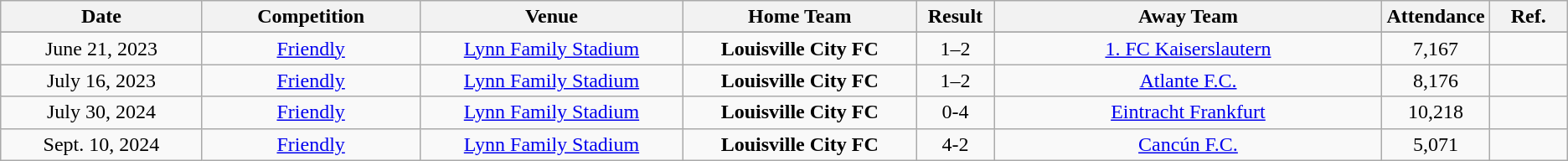<table class="wikitable" style=text-align:left;">
<tr>
<th width=13%>Date</th>
<th width=14%>Competition</th>
<th width=17%>Venue</th>
<th width=15%>Home Team</th>
<th width=5%>Result</th>
<th width=25%>Away Team</th>
<th width=5%>Attendance</th>
<th width=5%>Ref.</th>
</tr>
<tr>
</tr>
<tr bgcolor=>
</tr>
<tr>
<td align=center>June 21, 2023</td>
<td align=center><a href='#'>Friendly</a></td>
<td align=center><a href='#'>Lynn Family Stadium</a></td>
<td align=center><strong>Louisville City FC</strong></td>
<td align=center>1–2</td>
<td align=center> <a href='#'>1. FC Kaiserslautern</a></td>
<td align=center>7,167</td>
<td align=center></td>
</tr>
<tr>
<td align=center>July 16, 2023</td>
<td align=center><a href='#'>Friendly</a></td>
<td align=center><a href='#'>Lynn Family Stadium</a></td>
<td align=center><strong>Louisville City FC</strong></td>
<td align=center>1–2</td>
<td align=center> <a href='#'>Atlante F.C.</a></td>
<td align=center>8,176</td>
<td align=center></td>
</tr>
<tr>
<td align=center>July 30, 2024</td>
<td align=center><a href='#'>Friendly</a></td>
<td align=center><a href='#'>Lynn Family Stadium</a></td>
<td align=center><strong>Louisville City FC</strong></td>
<td align=center>0-4</td>
<td align=center> <a href='#'>Eintracht Frankfurt</a></td>
<td align=center>10,218</td>
<td align=center></td>
</tr>
<tr>
<td align=center>Sept. 10, 2024</td>
<td align=center><a href='#'>Friendly</a></td>
<td align=center><a href='#'>Lynn Family Stadium</a></td>
<td align=center><strong>Louisville City FC</strong></td>
<td align=center>4-2</td>
<td align=center> <a href='#'>Cancún F.C.</a></td>
<td align=center>5,071</td>
<td align=center></td>
</tr>
</table>
